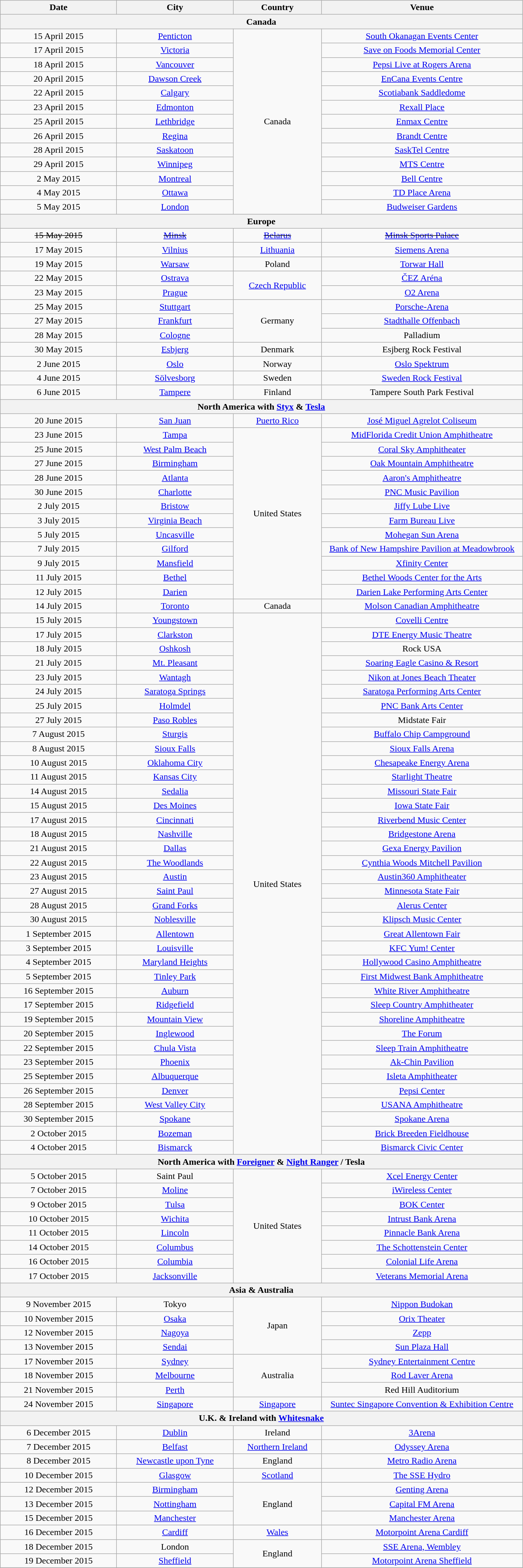<table class="wikitable" style="text-align:center;">
<tr>
<th width="200">Date</th>
<th width="200">City</th>
<th width="150">Country</th>
<th width="350">Venue</th>
</tr>
<tr>
<th colspan="4">Canada</th>
</tr>
<tr>
<td>15 April 2015</td>
<td><a href='#'>Penticton</a></td>
<td rowspan="13">Canada</td>
<td><a href='#'>South Okanagan Events Center</a></td>
</tr>
<tr>
<td>17 April 2015</td>
<td><a href='#'>Victoria</a></td>
<td><a href='#'>Save on Foods Memorial Center</a></td>
</tr>
<tr>
<td>18 April 2015</td>
<td><a href='#'>Vancouver</a></td>
<td><a href='#'>Pepsi Live at Rogers Arena</a></td>
</tr>
<tr>
<td>20 April 2015</td>
<td><a href='#'>Dawson Creek</a></td>
<td><a href='#'>EnCana Events Centre</a></td>
</tr>
<tr>
<td>22 April 2015</td>
<td><a href='#'>Calgary</a></td>
<td><a href='#'>Scotiabank Saddledome</a></td>
</tr>
<tr>
<td>23 April 2015</td>
<td><a href='#'>Edmonton</a></td>
<td><a href='#'>Rexall Place</a></td>
</tr>
<tr>
<td>25 April 2015</td>
<td><a href='#'>Lethbridge</a></td>
<td><a href='#'>Enmax Centre</a></td>
</tr>
<tr>
<td>26 April 2015</td>
<td><a href='#'>Regina</a></td>
<td><a href='#'>Brandt Centre</a></td>
</tr>
<tr>
<td>28 April 2015</td>
<td><a href='#'>Saskatoon</a></td>
<td><a href='#'>SaskTel Centre</a></td>
</tr>
<tr>
<td>29 April 2015</td>
<td><a href='#'>Winnipeg</a></td>
<td><a href='#'>MTS Centre</a></td>
</tr>
<tr>
<td>2 May 2015</td>
<td><a href='#'>Montreal</a></td>
<td><a href='#'>Bell Centre</a></td>
</tr>
<tr>
<td>4 May 2015</td>
<td><a href='#'>Ottawa</a></td>
<td><a href='#'>TD Place Arena</a></td>
</tr>
<tr>
<td>5 May 2015</td>
<td><a href='#'>London</a></td>
<td><a href='#'>Budweiser Gardens</a></td>
</tr>
<tr>
<th colspan="4">Europe</th>
</tr>
<tr>
<td><s>15 May 2015</s></td>
<td><s><a href='#'>Minsk</a></s></td>
<td><s><a href='#'>Belarus</a></s></td>
<td><s><a href='#'>Minsk Sports Palace</a></s></td>
</tr>
<tr>
<td>17 May 2015</td>
<td><a href='#'>Vilnius</a></td>
<td><a href='#'>Lithuania</a></td>
<td><a href='#'>Siemens Arena</a></td>
</tr>
<tr>
<td>19 May 2015</td>
<td><a href='#'>Warsaw</a></td>
<td>Poland</td>
<td><a href='#'>Torwar Hall</a></td>
</tr>
<tr>
<td>22 May 2015</td>
<td><a href='#'>Ostrava</a></td>
<td rowspan = "2"><a href='#'>Czech Republic</a></td>
<td><a href='#'>ČEZ Aréna</a></td>
</tr>
<tr>
<td>23 May 2015</td>
<td><a href='#'>Prague</a></td>
<td><a href='#'>O2 Arena</a></td>
</tr>
<tr>
<td>25 May 2015</td>
<td><a href='#'>Stuttgart</a></td>
<td rowspan = "3">Germany</td>
<td><a href='#'>Porsche-Arena</a></td>
</tr>
<tr>
<td>27 May 2015</td>
<td><a href='#'>Frankfurt</a></td>
<td><a href='#'>Stadthalle Offenbach</a></td>
</tr>
<tr>
<td>28 May 2015</td>
<td><a href='#'>Cologne</a></td>
<td>Palladium</td>
</tr>
<tr>
<td>30 May 2015</td>
<td><a href='#'>Esbjerg</a></td>
<td>Denmark</td>
<td>Esjberg Rock Festival</td>
</tr>
<tr>
<td>2 June 2015</td>
<td><a href='#'>Oslo</a></td>
<td>Norway</td>
<td><a href='#'>Oslo Spektrum</a></td>
</tr>
<tr>
<td>4 June 2015</td>
<td><a href='#'>Sölvesborg</a></td>
<td>Sweden</td>
<td><a href='#'>Sweden Rock Festival</a></td>
</tr>
<tr>
<td>6 June 2015</td>
<td><a href='#'>Tampere</a></td>
<td>Finland</td>
<td>Tampere South Park Festival</td>
</tr>
<tr>
<th colspan="4">North America with <a href='#'>Styx</a> & <a href='#'>Tesla</a></th>
</tr>
<tr>
<td>20 June 2015</td>
<td><a href='#'>San Juan</a></td>
<td><a href='#'>Puerto Rico</a></td>
<td><a href='#'>José Miguel Agrelot Coliseum</a></td>
</tr>
<tr>
<td>23 June 2015</td>
<td><a href='#'>Tampa</a></td>
<td rowspan="12">United States</td>
<td><a href='#'>MidFlorida Credit Union Amphitheatre</a></td>
</tr>
<tr>
<td>25 June 2015</td>
<td><a href='#'>West Palm Beach</a></td>
<td><a href='#'>Coral Sky Amphitheater</a></td>
</tr>
<tr>
<td>27 June 2015</td>
<td><a href='#'>Birmingham</a></td>
<td><a href='#'>Oak Mountain Amphitheatre</a></td>
</tr>
<tr>
<td>28 June 2015</td>
<td><a href='#'>Atlanta</a></td>
<td><a href='#'>Aaron's Amphitheatre</a></td>
</tr>
<tr>
<td>30 June 2015</td>
<td><a href='#'>Charlotte</a></td>
<td><a href='#'>PNC Music Pavilion</a></td>
</tr>
<tr>
<td>2 July 2015</td>
<td><a href='#'>Bristow</a></td>
<td><a href='#'>Jiffy Lube Live</a></td>
</tr>
<tr>
<td>3 July 2015</td>
<td><a href='#'>Virginia Beach</a></td>
<td><a href='#'>Farm Bureau Live</a></td>
</tr>
<tr>
<td>5 July 2015</td>
<td><a href='#'>Uncasville</a></td>
<td><a href='#'>Mohegan Sun Arena</a></td>
</tr>
<tr>
<td>7 July 2015</td>
<td><a href='#'>Gilford</a></td>
<td><a href='#'>Bank of New Hampshire Pavilion at Meadowbrook</a></td>
</tr>
<tr>
<td>9 July 2015</td>
<td><a href='#'>Mansfield</a></td>
<td><a href='#'>Xfinity Center</a></td>
</tr>
<tr>
<td>11 July 2015</td>
<td><a href='#'>Bethel</a></td>
<td><a href='#'>Bethel Woods Center for the Arts</a></td>
</tr>
<tr>
<td>12 July 2015</td>
<td><a href='#'>Darien</a></td>
<td><a href='#'>Darien Lake Performing Arts Center</a></td>
</tr>
<tr>
<td>14 July 2015</td>
<td><a href='#'>Toronto</a></td>
<td>Canada</td>
<td><a href='#'>Molson Canadian Amphitheatre</a></td>
</tr>
<tr>
<td>15 July 2015</td>
<td><a href='#'>Youngstown</a></td>
<td rowspan="38">United States</td>
<td><a href='#'>Covelli Centre</a></td>
</tr>
<tr>
<td>17 July 2015</td>
<td><a href='#'>Clarkston</a></td>
<td><a href='#'>DTE Energy Music Theatre</a></td>
</tr>
<tr>
<td>18 July 2015</td>
<td><a href='#'>Oshkosh</a></td>
<td>Rock USA</td>
</tr>
<tr>
<td>21 July 2015</td>
<td><a href='#'>Mt. Pleasant</a></td>
<td><a href='#'>Soaring Eagle Casino & Resort</a></td>
</tr>
<tr>
<td>23 July 2015</td>
<td><a href='#'>Wantagh</a></td>
<td><a href='#'>Nikon at Jones Beach Theater</a></td>
</tr>
<tr>
<td>24 July 2015</td>
<td><a href='#'>Saratoga Springs</a></td>
<td><a href='#'>Saratoga Performing Arts Center</a></td>
</tr>
<tr>
<td>25 July 2015</td>
<td><a href='#'>Holmdel</a></td>
<td><a href='#'>PNC Bank Arts Center</a></td>
</tr>
<tr>
<td>27 July 2015</td>
<td><a href='#'>Paso Robles</a></td>
<td>Midstate Fair</td>
</tr>
<tr>
<td>7 August 2015</td>
<td><a href='#'>Sturgis</a></td>
<td><a href='#'>Buffalo Chip Campground</a></td>
</tr>
<tr>
<td>8 August 2015</td>
<td><a href='#'>Sioux Falls</a></td>
<td><a href='#'>Sioux Falls Arena</a></td>
</tr>
<tr>
<td>10 August 2015</td>
<td><a href='#'>Oklahoma City</a></td>
<td><a href='#'>Chesapeake Energy Arena</a></td>
</tr>
<tr>
<td>11 August 2015</td>
<td><a href='#'>Kansas City</a></td>
<td><a href='#'>Starlight Theatre</a></td>
</tr>
<tr>
<td>14 August 2015</td>
<td><a href='#'>Sedalia</a></td>
<td><a href='#'>Missouri State Fair</a></td>
</tr>
<tr>
<td>15 August 2015</td>
<td><a href='#'>Des Moines</a></td>
<td><a href='#'>Iowa State Fair</a></td>
</tr>
<tr>
<td>17 August 2015</td>
<td><a href='#'>Cincinnati</a></td>
<td><a href='#'>Riverbend Music Center</a></td>
</tr>
<tr>
<td>18 August 2015</td>
<td><a href='#'>Nashville</a></td>
<td><a href='#'>Bridgestone Arena</a></td>
</tr>
<tr>
<td>21 August 2015</td>
<td><a href='#'>Dallas</a></td>
<td><a href='#'>Gexa Energy Pavilion</a></td>
</tr>
<tr>
<td>22 August 2015</td>
<td><a href='#'>The Woodlands</a></td>
<td><a href='#'>Cynthia Woods Mitchell Pavilion</a></td>
</tr>
<tr>
<td>23 August 2015</td>
<td><a href='#'>Austin</a></td>
<td><a href='#'>Austin360 Amphitheater</a></td>
</tr>
<tr>
<td>27 August 2015</td>
<td><a href='#'>Saint Paul</a></td>
<td><a href='#'>Minnesota State Fair</a></td>
</tr>
<tr>
<td>28 August 2015</td>
<td><a href='#'>Grand Forks</a></td>
<td><a href='#'>Alerus Center</a></td>
</tr>
<tr>
<td>30 August 2015</td>
<td><a href='#'>Noblesville</a></td>
<td><a href='#'>Klipsch Music Center</a></td>
</tr>
<tr>
<td>1 September 2015</td>
<td><a href='#'>Allentown</a></td>
<td><a href='#'>Great Allentown Fair</a></td>
</tr>
<tr>
<td>3 September 2015</td>
<td><a href='#'>Louisville</a></td>
<td><a href='#'>KFC Yum! Center</a></td>
</tr>
<tr>
<td>4 September 2015</td>
<td><a href='#'>Maryland Heights</a></td>
<td><a href='#'>Hollywood Casino Amphitheatre</a></td>
</tr>
<tr>
<td>5 September 2015</td>
<td><a href='#'>Tinley Park</a></td>
<td><a href='#'>First Midwest Bank Amphitheatre</a></td>
</tr>
<tr>
<td>16 September 2015</td>
<td><a href='#'>Auburn</a></td>
<td><a href='#'>White River Amphitheatre</a></td>
</tr>
<tr>
<td>17 September 2015</td>
<td><a href='#'>Ridgefield</a></td>
<td><a href='#'>Sleep Country Amphitheater</a></td>
</tr>
<tr>
<td>19 September 2015</td>
<td><a href='#'>Mountain View</a></td>
<td><a href='#'>Shoreline Amphitheatre</a></td>
</tr>
<tr>
<td>20 September 2015</td>
<td><a href='#'>Inglewood</a></td>
<td><a href='#'>The Forum</a></td>
</tr>
<tr>
<td>22 September 2015</td>
<td><a href='#'>Chula Vista</a></td>
<td><a href='#'>Sleep Train Amphitheatre</a></td>
</tr>
<tr>
<td>23 September 2015</td>
<td><a href='#'>Phoenix</a></td>
<td><a href='#'>Ak-Chin Pavilion</a></td>
</tr>
<tr>
<td>25 September 2015</td>
<td><a href='#'>Albuquerque</a></td>
<td><a href='#'>Isleta Amphitheater</a></td>
</tr>
<tr>
<td>26 September 2015</td>
<td><a href='#'>Denver</a></td>
<td><a href='#'>Pepsi Center</a></td>
</tr>
<tr>
<td>28 September 2015</td>
<td><a href='#'>West Valley City</a></td>
<td><a href='#'>USANA Amphitheatre</a></td>
</tr>
<tr>
<td>30 September 2015</td>
<td><a href='#'>Spokane</a></td>
<td><a href='#'>Spokane Arena</a></td>
</tr>
<tr>
<td>2 October 2015</td>
<td><a href='#'>Bozeman</a></td>
<td><a href='#'>Brick Breeden Fieldhouse</a></td>
</tr>
<tr>
<td>4 October 2015</td>
<td><a href='#'>Bismarck</a></td>
<td><a href='#'>Bismarck Civic Center</a></td>
</tr>
<tr>
<th colspan="4">North America with <a href='#'>Foreigner</a> & <a href='#'>Night Ranger</a> / Tesla</th>
</tr>
<tr>
<td>5 October 2015</td>
<td>Saint Paul</td>
<td rowspan="8">United States</td>
<td><a href='#'>Xcel Energy Center</a></td>
</tr>
<tr>
<td>7 October 2015</td>
<td><a href='#'>Moline</a></td>
<td><a href='#'>iWireless Center</a></td>
</tr>
<tr>
<td>9 October 2015</td>
<td><a href='#'>Tulsa</a></td>
<td><a href='#'>BOK Center</a></td>
</tr>
<tr>
<td>10 October 2015</td>
<td><a href='#'>Wichita</a></td>
<td><a href='#'>Intrust Bank Arena</a></td>
</tr>
<tr>
<td>11 October 2015</td>
<td><a href='#'>Lincoln</a></td>
<td><a href='#'>Pinnacle Bank Arena</a></td>
</tr>
<tr>
<td>14 October 2015</td>
<td><a href='#'>Columbus</a></td>
<td><a href='#'>The Schottenstein Center</a></td>
</tr>
<tr>
<td>16 October 2015</td>
<td><a href='#'>Columbia</a></td>
<td><a href='#'>Colonial Life Arena</a></td>
</tr>
<tr>
<td>17 October 2015</td>
<td><a href='#'>Jacksonville</a></td>
<td><a href='#'>Veterans Memorial Arena</a></td>
</tr>
<tr>
<th colspan="4">Asia & Australia</th>
</tr>
<tr>
<td>9 November 2015</td>
<td>Tokyo</td>
<td rowspan="4">Japan</td>
<td><a href='#'>Nippon Budokan</a></td>
</tr>
<tr>
<td>10 November 2015</td>
<td><a href='#'>Osaka</a></td>
<td><a href='#'>Orix Theater</a></td>
</tr>
<tr>
<td>12 November 2015</td>
<td><a href='#'>Nagoya</a></td>
<td><a href='#'>Zepp</a></td>
</tr>
<tr>
<td>13 November 2015</td>
<td><a href='#'>Sendai</a></td>
<td><a href='#'>Sun Plaza Hall</a></td>
</tr>
<tr>
<td>17 November 2015</td>
<td><a href='#'>Sydney</a></td>
<td rowspan="3">Australia</td>
<td><a href='#'>Sydney Entertainment Centre</a></td>
</tr>
<tr>
<td>18 November 2015</td>
<td><a href='#'>Melbourne</a></td>
<td><a href='#'>Rod Laver Arena</a></td>
</tr>
<tr>
<td>21 November 2015</td>
<td><a href='#'>Perth</a></td>
<td>Red Hill Auditorium</td>
</tr>
<tr>
<td>24 November 2015</td>
<td><a href='#'>Singapore</a></td>
<td><a href='#'>Singapore</a></td>
<td><a href='#'>Suntec Singapore Convention & Exhibition Centre</a></td>
</tr>
<tr>
<th colspan="4">U.K. & Ireland with <a href='#'>Whitesnake</a></th>
</tr>
<tr>
<td>6 December 2015</td>
<td><a href='#'>Dublin</a></td>
<td>Ireland</td>
<td><a href='#'>3Arena</a></td>
</tr>
<tr>
<td>7 December 2015</td>
<td><a href='#'>Belfast</a></td>
<td><a href='#'>Northern Ireland</a></td>
<td><a href='#'>Odyssey Arena</a></td>
</tr>
<tr>
<td>8 December 2015</td>
<td><a href='#'>Newcastle upon Tyne</a></td>
<td>England</td>
<td><a href='#'>Metro Radio Arena</a></td>
</tr>
<tr>
<td>10 December 2015</td>
<td><a href='#'>Glasgow</a></td>
<td><a href='#'>Scotland</a></td>
<td><a href='#'>The SSE Hydro</a></td>
</tr>
<tr>
<td>12 December 2015</td>
<td><a href='#'>Birmingham</a></td>
<td rowspan="3">England</td>
<td><a href='#'>Genting Arena</a></td>
</tr>
<tr>
<td>13 December 2015</td>
<td><a href='#'>Nottingham</a></td>
<td><a href='#'>Capital FM Arena</a></td>
</tr>
<tr>
<td>15 December 2015</td>
<td><a href='#'>Manchester</a></td>
<td><a href='#'>Manchester Arena</a></td>
</tr>
<tr>
<td>16 December 2015</td>
<td><a href='#'>Cardiff</a></td>
<td><a href='#'>Wales</a></td>
<td><a href='#'>Motorpoint Arena Cardiff</a></td>
</tr>
<tr>
<td>18 December 2015</td>
<td>London</td>
<td rowspan="2">England</td>
<td><a href='#'>SSE Arena, Wembley</a></td>
</tr>
<tr>
<td>19 December 2015</td>
<td><a href='#'>Sheffield</a></td>
<td><a href='#'>Motorpoint Arena Sheffield</a></td>
</tr>
<tr>
</tr>
</table>
